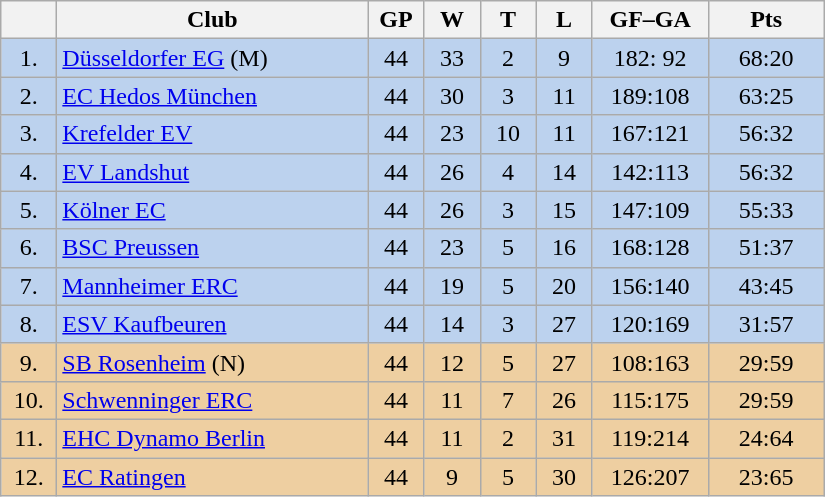<table class="wikitable">
<tr>
<th width="30"></th>
<th width="200">Club</th>
<th width="30">GP</th>
<th width="30">W</th>
<th width="30">T</th>
<th width="30">L</th>
<th width="70">GF–GA</th>
<th width="70">Pts</th>
</tr>
<tr bgcolor="#BCD2EE" align="center">
<td>1.</td>
<td align="left"><a href='#'>Düsseldorfer EG</a> (M)</td>
<td>44</td>
<td>33</td>
<td>2</td>
<td>9</td>
<td>182: 92</td>
<td>68:20</td>
</tr>
<tr bgcolor=#BCD2EE align="center">
<td>2.</td>
<td align="left"><a href='#'>EC Hedos München</a></td>
<td>44</td>
<td>30</td>
<td>3</td>
<td>11</td>
<td>189:108</td>
<td>63:25</td>
</tr>
<tr bgcolor=#BCD2EE align="center">
<td>3.</td>
<td align="left"><a href='#'>Krefelder EV</a></td>
<td>44</td>
<td>23</td>
<td>10</td>
<td>11</td>
<td>167:121</td>
<td>56:32</td>
</tr>
<tr bgcolor=#BCD2EE align="center">
<td>4.</td>
<td align="left"><a href='#'>EV Landshut</a></td>
<td>44</td>
<td>26</td>
<td>4</td>
<td>14</td>
<td>142:113</td>
<td>56:32</td>
</tr>
<tr bgcolor=#BCD2EE align="center">
<td>5.</td>
<td align="left"><a href='#'>Kölner EC</a></td>
<td>44</td>
<td>26</td>
<td>3</td>
<td>15</td>
<td>147:109</td>
<td>55:33</td>
</tr>
<tr bgcolor=#BCD2EE align="center">
<td>6.</td>
<td align="left"><a href='#'>BSC Preussen</a></td>
<td>44</td>
<td>23</td>
<td>5</td>
<td>16</td>
<td>168:128</td>
<td>51:37</td>
</tr>
<tr bgcolor=#BCD2EE align="center">
<td>7.</td>
<td align="left"><a href='#'>Mannheimer ERC</a></td>
<td>44</td>
<td>19</td>
<td>5</td>
<td>20</td>
<td>156:140</td>
<td>43:45</td>
</tr>
<tr bgcolor=#BCD2EE align="center">
<td>8.</td>
<td align="left"><a href='#'>ESV Kaufbeuren</a></td>
<td>44</td>
<td>14</td>
<td>3</td>
<td>27</td>
<td>120:169</td>
<td>31:57</td>
</tr>
<tr bgcolor=#EECFA1 align="center">
<td>9.</td>
<td align="left"><a href='#'>SB Rosenheim</a> (N)</td>
<td>44</td>
<td>12</td>
<td>5</td>
<td>27</td>
<td>108:163</td>
<td>29:59</td>
</tr>
<tr bgcolor=#EECFA1 align="center">
<td>10.</td>
<td align="left"><a href='#'>Schwenninger ERC</a></td>
<td>44</td>
<td>11</td>
<td>7</td>
<td>26</td>
<td>115:175</td>
<td>29:59</td>
</tr>
<tr bgcolor=#EECFA1 align="center">
<td>11.</td>
<td align="left"><a href='#'>EHC Dynamo Berlin</a></td>
<td>44</td>
<td>11</td>
<td>2</td>
<td>31</td>
<td>119:214</td>
<td>24:64</td>
</tr>
<tr bgcolor=#EECFA1 align="center">
<td>12.</td>
<td align="left"><a href='#'>EC Ratingen</a></td>
<td>44</td>
<td>9</td>
<td>5</td>
<td>30</td>
<td>126:207</td>
<td>23:65</td>
</tr>
</table>
